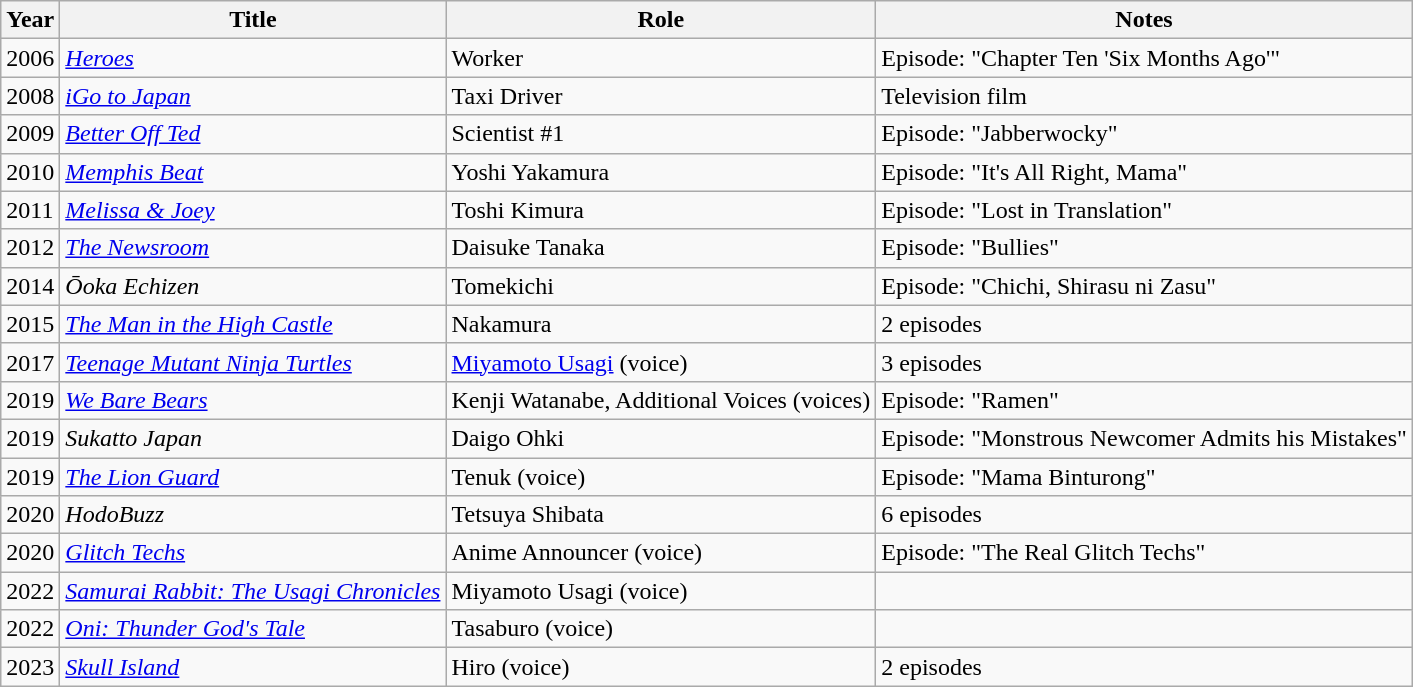<table class="wikitable">
<tr>
<th>Year</th>
<th>Title</th>
<th>Role</th>
<th>Notes</th>
</tr>
<tr>
<td>2006</td>
<td><em><a href='#'>Heroes</a></em></td>
<td>Worker</td>
<td>Episode: "Chapter Ten 'Six Months Ago'"</td>
</tr>
<tr>
<td>2008</td>
<td><em><a href='#'>iGo to Japan</a></em></td>
<td>Taxi Driver</td>
<td>Television film</td>
</tr>
<tr>
<td>2009</td>
<td><em><a href='#'>Better Off Ted</a></em></td>
<td>Scientist #1</td>
<td>Episode: "Jabberwocky"</td>
</tr>
<tr>
<td>2010</td>
<td><em><a href='#'>Memphis Beat</a></em></td>
<td>Yoshi Yakamura</td>
<td>Episode: "It's All Right, Mama"</td>
</tr>
<tr>
<td>2011</td>
<td><em><a href='#'>Melissa & Joey</a></em></td>
<td>Toshi Kimura</td>
<td>Episode: "Lost in Translation"</td>
</tr>
<tr>
<td>2012</td>
<td><em><a href='#'>The Newsroom</a></em></td>
<td>Daisuke Tanaka</td>
<td>Episode: "Bullies"</td>
</tr>
<tr>
<td>2014</td>
<td><em>Ōoka Echizen</em></td>
<td>Tomekichi</td>
<td>Episode: "Chichi, Shirasu ni Zasu"</td>
</tr>
<tr>
<td>2015</td>
<td><em><a href='#'>The Man in the High Castle</a></em></td>
<td>Nakamura</td>
<td>2 episodes</td>
</tr>
<tr>
<td>2017</td>
<td><em><a href='#'>Teenage Mutant Ninja Turtles</a></em></td>
<td><a href='#'>Miyamoto Usagi</a> (voice)</td>
<td>3 episodes</td>
</tr>
<tr>
<td>2019</td>
<td><em><a href='#'>We Bare Bears</a></em></td>
<td>Kenji Watanabe, Additional Voices (voices)</td>
<td>Episode: "Ramen"</td>
</tr>
<tr>
<td>2019</td>
<td><em>Sukatto Japan</em></td>
<td>Daigo Ohki</td>
<td>Episode: "Monstrous Newcomer Admits his Mistakes"</td>
</tr>
<tr>
<td>2019</td>
<td><em><a href='#'>The Lion Guard</a></em></td>
<td>Tenuk (voice)</td>
<td>Episode: "Mama Binturong"</td>
</tr>
<tr>
<td>2020</td>
<td><em>HodoBuzz</em></td>
<td>Tetsuya Shibata</td>
<td>6 episodes</td>
</tr>
<tr>
<td>2020</td>
<td><em><a href='#'>Glitch Techs</a></em></td>
<td>Anime Announcer (voice)</td>
<td>Episode: "The Real Glitch Techs"</td>
</tr>
<tr>
<td>2022</td>
<td><em><a href='#'>Samurai Rabbit: The Usagi Chronicles</a></em></td>
<td>Miyamoto Usagi (voice)</td>
<td></td>
</tr>
<tr>
<td>2022</td>
<td><em><a href='#'>Oni: Thunder God's Tale</a></em></td>
<td>Tasaburo (voice)</td>
<td></td>
</tr>
<tr>
<td>2023</td>
<td><em><a href='#'>Skull Island</a></em></td>
<td>Hiro (voice)</td>
<td>2 episodes</td>
</tr>
</table>
